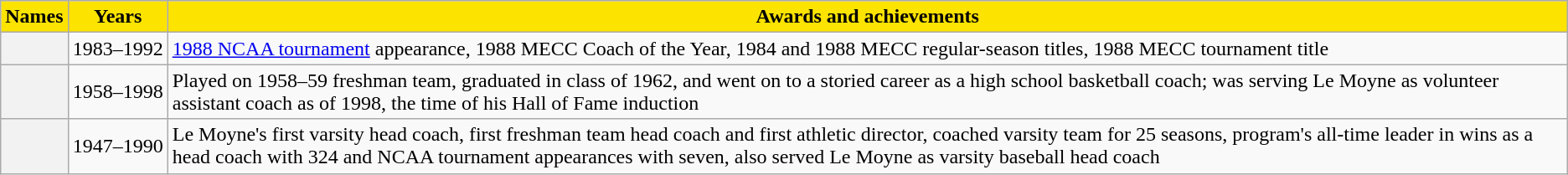<table class="wikitable sortable plainrowheaders">
<tr>
<th style="background-color:#fce300;"><span>Names</span></th>
<th style="background-color:#fce300;"><span>Years</span></th>
<th class="unsortable" style="background-color:#fce300;"><span>Awards and achievements</span></th>
</tr>
<tr>
<th scope="row" style="text-align:center"><strong></strong></th>
<td>1983–1992</td>
<td><a href='#'>1988 NCAA tournament</a> appearance, 1988 MECC Coach of the Year, 1984 and 1988 MECC regular-season titles, 1988 MECC tournament title</td>
</tr>
<tr>
<th scope="row" style="text-align:center" style="white-space: nowrap;"><strong></strong></th>
<td style="white-space: nowrap;">1958–1998</td>
<td>Played on 1958–59 freshman team, graduated in class of 1962, and went on to a storied career as a high school basketball coach; was serving Le Moyne as volunteer assistant coach as of 1998, the time of his Hall of Fame induction</td>
</tr>
<tr>
<th scope="row" style="text-align:center"><strong></strong></th>
<td>1947–1990</td>
<td>Le Moyne's first varsity head coach, first freshman team head coach and first athletic director, coached varsity team for 25 seasons, program's all-time leader in wins as a head coach with 324 and NCAA tournament appearances with seven, also served Le Moyne as varsity baseball head coach</td>
</tr>
</table>
